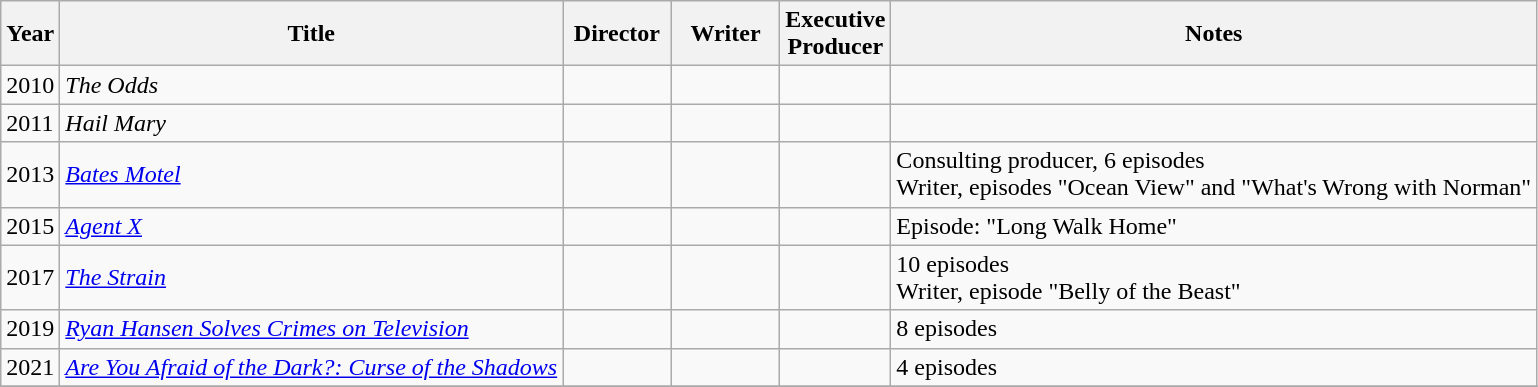<table class="wikitable" style="margin-right: 0;">
<tr>
<th>Year</th>
<th>Title</th>
<th style="width:65px;">Director</th>
<th style="width:65px;">Writer</th>
<th style="width:65px;">Executive<br>Producer</th>
<th>Notes</th>
</tr>
<tr>
<td>2010</td>
<td><em>The Odds</em></td>
<td></td>
<td></td>
<td></td>
<td></td>
</tr>
<tr>
<td>2011</td>
<td><em>Hail Mary</em></td>
<td></td>
<td></td>
<td></td>
<td></td>
</tr>
<tr>
<td>2013</td>
<td><em><a href='#'>Bates Motel</a></em></td>
<td></td>
<td></td>
<td></td>
<td>Consulting producer, 6 episodes <br> Writer, episodes "Ocean View" and "What's Wrong with Norman"</td>
</tr>
<tr>
<td>2015</td>
<td><em><a href='#'>Agent X</a></em></td>
<td></td>
<td></td>
<td></td>
<td>Episode: "Long Walk Home"</td>
</tr>
<tr>
<td>2017</td>
<td><em><a href='#'>The Strain</a></em></td>
<td></td>
<td></td>
<td></td>
<td>10 episodes <br> Writer, episode "Belly of the Beast"</td>
</tr>
<tr>
<td>2019</td>
<td><em><a href='#'>Ryan Hansen Solves Crimes on Television</a></em></td>
<td></td>
<td></td>
<td></td>
<td>8 episodes</td>
</tr>
<tr>
<td>2021</td>
<td><em><a href='#'>Are You Afraid of the Dark?: Curse of the Shadows</a></em></td>
<td></td>
<td></td>
<td></td>
<td>4 episodes</td>
</tr>
<tr>
</tr>
</table>
